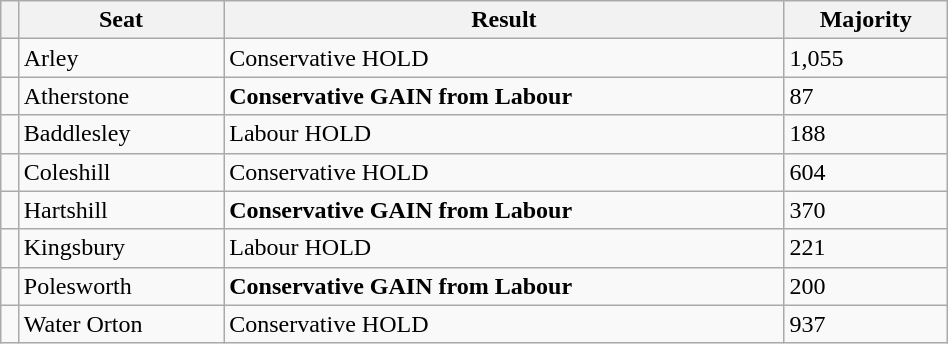<table class="wikitable" style="right; width:50%">
<tr>
<th></th>
<th>Seat</th>
<th>Result</th>
<th>Majority</th>
</tr>
<tr>
<td></td>
<td>Arley</td>
<td>Conservative HOLD</td>
<td>1,055</td>
</tr>
<tr>
<td></td>
<td>Atherstone</td>
<td><strong>Conservative GAIN from Labour</strong></td>
<td>87</td>
</tr>
<tr>
<td></td>
<td>Baddlesley</td>
<td>Labour HOLD</td>
<td>188</td>
</tr>
<tr>
<td></td>
<td>Coleshill</td>
<td>Conservative HOLD</td>
<td>604</td>
</tr>
<tr>
<td></td>
<td>Hartshill</td>
<td><strong>Conservative GAIN from Labour</strong></td>
<td>370</td>
</tr>
<tr>
<td></td>
<td>Kingsbury</td>
<td>Labour HOLD</td>
<td>221</td>
</tr>
<tr>
<td></td>
<td>Polesworth</td>
<td><strong>Conservative GAIN from Labour</strong></td>
<td>200</td>
</tr>
<tr>
<td></td>
<td>Water Orton</td>
<td>Conservative HOLD</td>
<td>937</td>
</tr>
</table>
